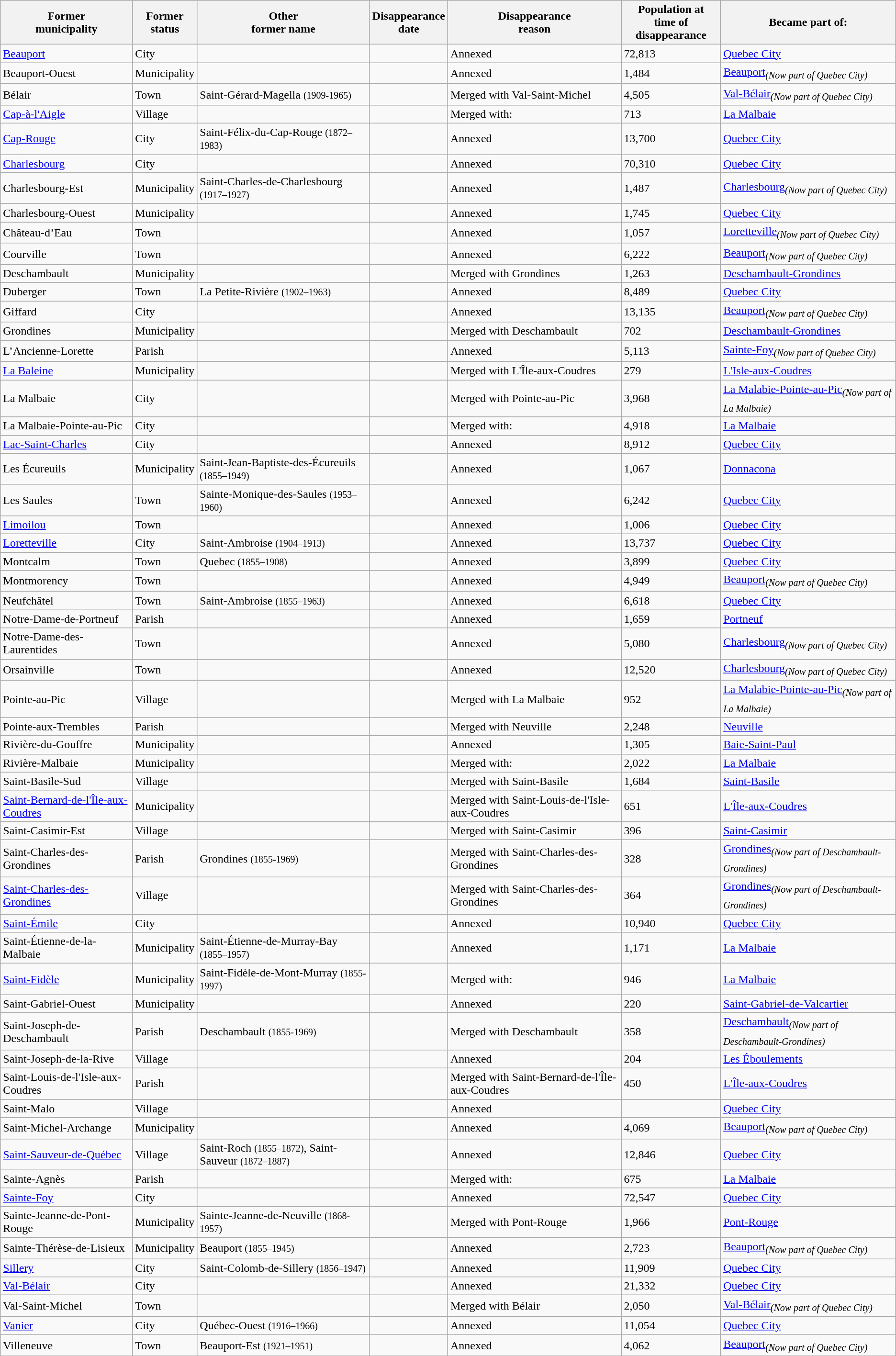<table class="wikitable sortable">
<tr>
<th>Former<br>municipality</th>
<th>Former<br>status</th>
<th>Other<br>former name</th>
<th>Disappearance<br>date</th>
<th>Disappearance<br>reason</th>
<th>Population at<br>time of disappearance</th>
<th>Became part of:</th>
</tr>
<tr ->
<td><a href='#'>Beauport</a></td>
<td>City</td>
<td> </td>
<td></td>
<td>Annexed</td>
<td>72,813</td>
<td><a href='#'>Quebec City</a></td>
</tr>
<tr ->
<td>Beauport-Ouest</td>
<td>Municipality</td>
<td> </td>
<td></td>
<td>Annexed</td>
<td>1,484</td>
<td><a href='#'>Beauport</a><sub><em>(Now part of Quebec City)</em></sub></td>
</tr>
<tr ->
<td>Bélair</td>
<td>Town</td>
<td>Saint-Gérard-Magella <small>(1909-1965)</small></td>
<td></td>
<td>Merged with Val-Saint-Michel</td>
<td>4,505</td>
<td><a href='#'>Val-Bélair</a><sub><em>(Now part of Quebec City)</em></sub></td>
</tr>
<tr ->
<td><a href='#'>Cap-à-l'Aigle</a></td>
<td>Village</td>
<td> </td>
<td></td>
<td>Merged with: <br></td>
<td>713</td>
<td><a href='#'>La Malbaie</a></td>
</tr>
<tr ->
<td><a href='#'>Cap-Rouge</a></td>
<td>City</td>
<td>Saint-Félix-du-Cap-Rouge <small>(1872–1983)</small></td>
<td></td>
<td>Annexed</td>
<td>13,700</td>
<td><a href='#'>Quebec City</a></td>
</tr>
<tr ->
<td><a href='#'>Charlesbourg</a></td>
<td>City</td>
<td> </td>
<td></td>
<td>Annexed</td>
<td>70,310</td>
<td><a href='#'>Quebec City</a></td>
</tr>
<tr ->
<td>Charlesbourg-Est</td>
<td>Municipality</td>
<td>Saint-Charles-de-Charlesbourg <small>(1917–1927)</small></td>
<td></td>
<td>Annexed</td>
<td>1,487</td>
<td><a href='#'>Charlesbourg</a><sub><em>(Now part of Quebec City)</em></sub></td>
</tr>
<tr ->
<td>Charlesbourg-Ouest</td>
<td>Municipality</td>
<td> </td>
<td></td>
<td>Annexed</td>
<td>1,745</td>
<td><a href='#'>Quebec City</a></td>
</tr>
<tr ->
<td>Château-d’Eau</td>
<td>Town</td>
<td> </td>
<td></td>
<td>Annexed</td>
<td>1,057</td>
<td><a href='#'>Loretteville</a><sub><em>(Now part of Quebec City)</em></sub></td>
</tr>
<tr ->
<td>Courville</td>
<td>Town</td>
<td> </td>
<td></td>
<td>Annexed</td>
<td>6,222</td>
<td><a href='#'>Beauport</a><sub><em>(Now part of Quebec City)</em></sub></td>
</tr>
<tr ->
<td>Deschambault</td>
<td>Municipality</td>
<td> </td>
<td></td>
<td>Merged with Grondines</td>
<td>1,263</td>
<td><a href='#'>Deschambault-Grondines</a></td>
</tr>
<tr ->
<td>Duberger</td>
<td>Town</td>
<td>La Petite-Rivière <small>(1902–1963)</small></td>
<td></td>
<td>Annexed</td>
<td>8,489</td>
<td><a href='#'>Quebec City</a></td>
</tr>
<tr ->
<td>Giffard</td>
<td>City</td>
<td> </td>
<td></td>
<td>Annexed</td>
<td>13,135</td>
<td><a href='#'>Beauport</a><sub><em>(Now part of Quebec City)</em></sub></td>
</tr>
<tr ->
<td>Grondines</td>
<td>Municipality</td>
<td> </td>
<td></td>
<td>Merged with Deschambault</td>
<td>702</td>
<td><a href='#'>Deschambault-Grondines</a></td>
</tr>
<tr ->
<td>L’Ancienne-Lorette</td>
<td>Parish</td>
<td> </td>
<td></td>
<td>Annexed</td>
<td>5,113</td>
<td><a href='#'>Sainte-Foy</a><sub><em>(Now part of Quebec City)</em></sub></td>
</tr>
<tr ->
<td><a href='#'>La Baleine</a></td>
<td>Municipality</td>
<td> </td>
<td></td>
<td>Merged with L'Île-aux-Coudres</td>
<td>279</td>
<td><a href='#'>L'Isle-aux-Coudres</a></td>
</tr>
<tr ->
<td>La Malbaie</td>
<td>City</td>
<td> </td>
<td></td>
<td>Merged with Pointe-au-Pic</td>
<td>3,968</td>
<td><a href='#'>La Malabie-Pointe-au-Pic</a><sub><em>(Now part of La Malbaie)</em></sub></td>
</tr>
<tr ->
<td>La Malbaie-Pointe-au-Pic</td>
<td>City</td>
<td> </td>
<td></td>
<td>Merged with: <br></td>
<td>4,918</td>
<td><a href='#'>La Malbaie</a></td>
</tr>
<tr ->
<td><a href='#'>Lac-Saint-Charles</a></td>
<td>City</td>
<td> </td>
<td></td>
<td>Annexed</td>
<td>8,912</td>
<td><a href='#'>Quebec City</a></td>
</tr>
<tr ->
<td>Les Écureuils</td>
<td>Municipality</td>
<td>Saint-Jean-Baptiste-des-Écureuils <small>(1855–1949)</small></td>
<td></td>
<td>Annexed</td>
<td>1,067</td>
<td><a href='#'>Donnacona</a></td>
</tr>
<tr ->
<td>Les Saules</td>
<td>Town</td>
<td>Sainte-Monique-des-Saules <small>(1953–1960)</small></td>
<td></td>
<td>Annexed</td>
<td>6,242</td>
<td><a href='#'>Quebec City</a></td>
</tr>
<tr ->
<td><a href='#'>Limoilou</a></td>
<td>Town</td>
<td> </td>
<td></td>
<td>Annexed</td>
<td>1,006</td>
<td><a href='#'>Quebec City</a></td>
</tr>
<tr ->
<td><a href='#'>Loretteville</a></td>
<td>City</td>
<td>Saint-Ambroise <small>(1904–1913)</small></td>
<td></td>
<td>Annexed</td>
<td>13,737</td>
<td><a href='#'>Quebec City</a></td>
</tr>
<tr ->
<td>Montcalm</td>
<td>Town</td>
<td>Quebec <small>(1855–1908)</small></td>
<td></td>
<td>Annexed</td>
<td>3,899</td>
<td><a href='#'>Quebec City</a></td>
</tr>
<tr ->
<td>Montmorency</td>
<td>Town</td>
<td> </td>
<td></td>
<td>Annexed</td>
<td>4,949</td>
<td><a href='#'>Beauport</a><sub><em>(Now part of Quebec City)</em></sub></td>
</tr>
<tr ->
<td>Neufchâtel</td>
<td>Town</td>
<td>Saint-Ambroise <small>(1855–1963)</small></td>
<td></td>
<td>Annexed</td>
<td>6,618</td>
<td><a href='#'>Quebec City</a></td>
</tr>
<tr ->
<td>Notre-Dame-de-Portneuf</td>
<td>Parish</td>
<td> </td>
<td></td>
<td>Annexed</td>
<td>1,659</td>
<td><a href='#'>Portneuf</a></td>
</tr>
<tr ->
<td>Notre-Dame-des-Laurentides</td>
<td>Town</td>
<td> </td>
<td></td>
<td>Annexed</td>
<td>5,080</td>
<td><a href='#'>Charlesbourg</a><sub><em>(Now part of Quebec City)</em></sub></td>
</tr>
<tr ->
<td>Orsainville</td>
<td>Town</td>
<td> </td>
<td></td>
<td>Annexed</td>
<td>12,520</td>
<td><a href='#'>Charlesbourg</a><sub><em>(Now part of Quebec City)</em></sub></td>
</tr>
<tr ->
<td>Pointe-au-Pic</td>
<td>Village</td>
<td> </td>
<td></td>
<td>Merged with La Malbaie</td>
<td>952</td>
<td><a href='#'>La Malabie-Pointe-au-Pic</a><sub><em>(Now part of La Malbaie)</em></sub></td>
</tr>
<tr ->
<td>Pointe-aux-Trembles</td>
<td>Parish</td>
<td> </td>
<td></td>
<td>Merged with Neuville</td>
<td>2,248</td>
<td><a href='#'>Neuville</a></td>
</tr>
<tr ->
<td>Rivière-du-Gouffre</td>
<td>Municipality</td>
<td> </td>
<td></td>
<td>Annexed</td>
<td>1,305</td>
<td><a href='#'>Baie-Saint-Paul</a></td>
</tr>
<tr ->
<td>Rivière-Malbaie</td>
<td>Municipality</td>
<td> </td>
<td></td>
<td>Merged with: <br></td>
<td>2,022</td>
<td><a href='#'>La Malbaie</a></td>
</tr>
<tr ->
<td>Saint-Basile-Sud</td>
<td>Village</td>
<td> </td>
<td></td>
<td>Merged with Saint-Basile</td>
<td>1,684</td>
<td><a href='#'>Saint-Basile</a></td>
</tr>
<tr ->
<td><a href='#'>Saint-Bernard-de-l'Île-aux-Coudres</a></td>
<td>Municipality</td>
<td> </td>
<td></td>
<td>Merged with Saint-Louis-de-l'Isle-aux-Coudres</td>
<td>651</td>
<td><a href='#'>L'Île-aux-Coudres</a></td>
</tr>
<tr ->
<td>Saint-Casimir-Est</td>
<td>Village</td>
<td> </td>
<td></td>
<td>Merged with Saint-Casimir</td>
<td>396</td>
<td><a href='#'>Saint-Casimir</a></td>
</tr>
<tr ->
<td>Saint-Charles-des-Grondines</td>
<td>Parish</td>
<td>Grondines <small>(1855-1969)</small></td>
<td></td>
<td>Merged with Saint-Charles-des-Grondines</td>
<td>328</td>
<td><a href='#'>Grondines</a><sub><em>(Now part of Deschambault-Grondines)</em></sub></td>
</tr>
<tr ->
<td><a href='#'>Saint-Charles-des-Grondines</a></td>
<td>Village</td>
<td> </td>
<td></td>
<td>Merged with Saint-Charles-des-Grondines</td>
<td>364</td>
<td><a href='#'>Grondines</a><sub><em>(Now part of Deschambault-Grondines)</em></sub></td>
</tr>
<tr ->
<td><a href='#'>Saint-Émile</a></td>
<td>City</td>
<td> </td>
<td></td>
<td>Annexed</td>
<td>10,940</td>
<td><a href='#'>Quebec City</a></td>
</tr>
<tr ->
<td>Saint-Étienne-de-la-Malbaie</td>
<td>Municipality</td>
<td>Saint-Étienne-de-Murray-Bay <small>(1855–1957)</small></td>
<td></td>
<td>Annexed</td>
<td>1,171</td>
<td><a href='#'>La Malbaie</a></td>
</tr>
<tr ->
<td><a href='#'>Saint-Fidèle</a></td>
<td>Municipality</td>
<td>Saint-Fidèle-de-Mont-Murray <small>(1855-1997)</small></td>
<td></td>
<td>Merged with: <br></td>
<td>946</td>
<td><a href='#'>La Malbaie</a></td>
</tr>
<tr ->
<td>Saint-Gabriel-Ouest</td>
<td>Municipality</td>
<td> </td>
<td></td>
<td>Annexed</td>
<td>220</td>
<td><a href='#'>Saint-Gabriel-de-Valcartier</a></td>
</tr>
<tr ->
<td>Saint-Joseph-de-Deschambault</td>
<td>Parish</td>
<td>Deschambault <small>(1855-1969)</small></td>
<td></td>
<td>Merged with Deschambault</td>
<td>358</td>
<td><a href='#'>Deschambault</a><sub><em>(Now part of Deschambault-Grondines)</em></sub></td>
</tr>
<tr ->
<td>Saint-Joseph-de-la-Rive</td>
<td>Village</td>
<td> </td>
<td></td>
<td>Annexed</td>
<td>204</td>
<td><a href='#'>Les Éboulements</a></td>
</tr>
<tr ->
<td>Saint-Louis-de-l'Isle-aux-Coudres</td>
<td>Parish</td>
<td> </td>
<td></td>
<td>Merged with Saint-Bernard-de-l'Île-aux-Coudres</td>
<td>450</td>
<td><a href='#'>L'Île-aux-Coudres</a></td>
</tr>
<tr ->
<td>Saint-Malo</td>
<td>Village</td>
<td> </td>
<td></td>
<td>Annexed</td>
<td> </td>
<td><a href='#'>Quebec City</a></td>
</tr>
<tr ->
<td>Saint-Michel-Archange</td>
<td>Municipality</td>
<td> </td>
<td></td>
<td>Annexed</td>
<td>4,069</td>
<td><a href='#'>Beauport</a><sub><em>(Now part of Quebec City)</em></sub></td>
</tr>
<tr ->
<td><a href='#'>Saint-Sauveur-de-Québec</a></td>
<td>Village</td>
<td>Saint-Roch <small>(1855–1872)</small>, Saint-Sauveur <small>(1872–1887)</small></td>
<td></td>
<td>Annexed</td>
<td>12,846</td>
<td><a href='#'>Quebec City</a></td>
</tr>
<tr ->
<td>Sainte-Agnès</td>
<td>Parish</td>
<td> </td>
<td></td>
<td>Merged with: <br></td>
<td>675</td>
<td><a href='#'>La Malbaie</a></td>
</tr>
<tr ->
<td><a href='#'>Sainte-Foy</a></td>
<td>City</td>
<td> </td>
<td></td>
<td>Annexed</td>
<td>72,547</td>
<td><a href='#'>Quebec City</a></td>
</tr>
<tr ->
<td>Sainte-Jeanne-de-Pont-Rouge</td>
<td>Municipality</td>
<td>Sainte-Jeanne-de-Neuville <small>(1868-1957)</small></td>
<td></td>
<td>Merged with Pont-Rouge</td>
<td>1,966</td>
<td><a href='#'>Pont-Rouge</a></td>
</tr>
<tr ->
<td>Sainte-Thérèse-de-Lisieux</td>
<td>Municipality</td>
<td>Beauport <small>(1855–1945)</small></td>
<td></td>
<td>Annexed</td>
<td>2,723</td>
<td><a href='#'>Beauport</a><sub><em>(Now part of Quebec City)</em></sub></td>
</tr>
<tr ->
<td><a href='#'>Sillery</a></td>
<td>City</td>
<td>Saint-Colomb-de-Sillery <small>(1856–1947)</small></td>
<td></td>
<td>Annexed</td>
<td>11,909</td>
<td><a href='#'>Quebec City</a></td>
</tr>
<tr ->
<td><a href='#'>Val-Bélair</a></td>
<td>City</td>
<td> </td>
<td></td>
<td>Annexed</td>
<td>21,332</td>
<td><a href='#'>Quebec City</a></td>
</tr>
<tr ->
<td>Val-Saint-Michel</td>
<td>Town</td>
<td> </td>
<td></td>
<td>Merged with Bélair</td>
<td>2,050</td>
<td><a href='#'>Val-Bélair</a><sub><em>(Now part of Quebec City)</em></sub></td>
</tr>
<tr ->
<td><a href='#'>Vanier</a></td>
<td>City</td>
<td>Québec-Ouest <small>(1916–1966)</small></td>
<td></td>
<td>Annexed</td>
<td>11,054</td>
<td><a href='#'>Quebec City</a></td>
</tr>
<tr ->
<td>Villeneuve</td>
<td>Town</td>
<td>Beauport-Est <small>(1921–1951)</small></td>
<td></td>
<td>Annexed</td>
<td>4,062</td>
<td><a href='#'>Beauport</a><sub><em>(Now part of Quebec City)</em></sub></td>
</tr>
<tr ->
</tr>
</table>
